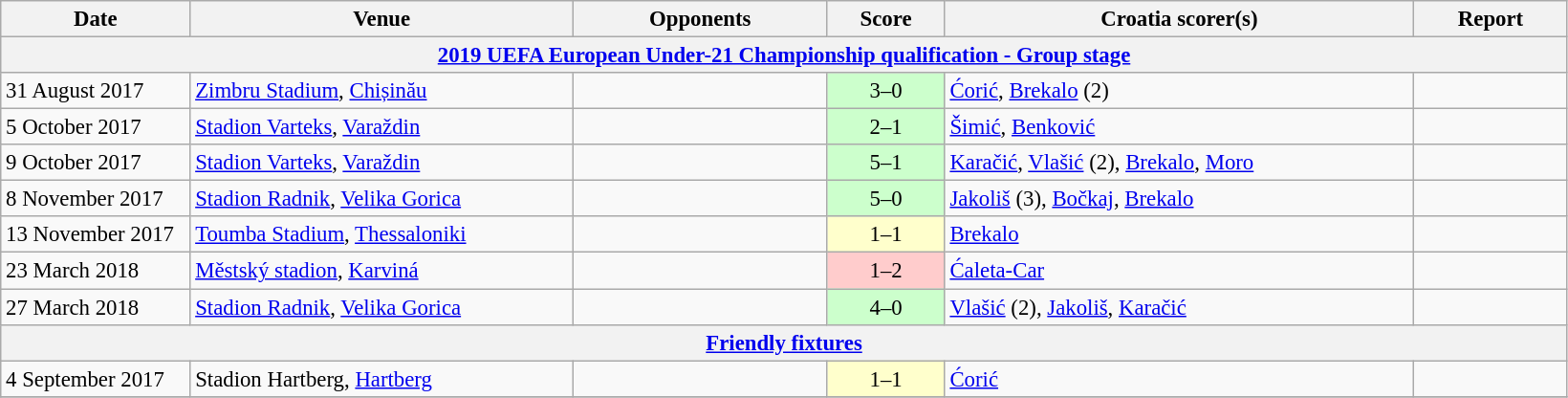<table class="wikitable" style="font-size:95%;">
<tr>
<th width=125>Date</th>
<th width=260>Venue</th>
<th width=170>Opponents</th>
<th width= 75>Score</th>
<th width=320>Croatia scorer(s)</th>
<th width=100>Report</th>
</tr>
<tr>
<th colspan=7><a href='#'>2019 UEFA European Under-21 Championship qualification - Group stage</a></th>
</tr>
<tr>
<td>31 August 2017</td>
<td><a href='#'>Zimbru Stadium</a>, <a href='#'>Chișinău</a></td>
<td></td>
<td align=center bgcolor=#CCFFCC>3–0</td>
<td><a href='#'>Ćorić</a>, <a href='#'>Brekalo</a> (2)</td>
<td></td>
</tr>
<tr>
<td>5 October 2017</td>
<td><a href='#'>Stadion Varteks</a>, <a href='#'>Varaždin</a></td>
<td></td>
<td align=center bgcolor=#CCFFCC>2–1</td>
<td><a href='#'>Šimić</a>, <a href='#'>Benković</a></td>
<td></td>
</tr>
<tr>
<td>9 October 2017</td>
<td><a href='#'>Stadion Varteks</a>, <a href='#'>Varaždin</a></td>
<td></td>
<td align=center bgcolor=#CCFFCC>5–1</td>
<td><a href='#'>Karačić</a>, <a href='#'>Vlašić</a> (2), <a href='#'>Brekalo</a>, <a href='#'>Moro</a></td>
<td></td>
</tr>
<tr>
<td>8 November 2017</td>
<td><a href='#'>Stadion Radnik</a>, <a href='#'>Velika Gorica</a></td>
<td></td>
<td align=center bgcolor=#CCFFCC>5–0</td>
<td><a href='#'>Jakoliš</a> (3), <a href='#'>Bočkaj</a>, <a href='#'>Brekalo</a></td>
<td></td>
</tr>
<tr>
<td>13 November 2017</td>
<td><a href='#'>Toumba Stadium</a>, <a href='#'>Thessaloniki</a></td>
<td></td>
<td align=center bgcolor=#FFFFCC>1–1</td>
<td><a href='#'>Brekalo</a></td>
<td></td>
</tr>
<tr>
<td>23 March 2018</td>
<td><a href='#'>Městský stadion</a>, <a href='#'>Karviná</a></td>
<td></td>
<td align=center bgcolor=#FFCCCC>1–2</td>
<td><a href='#'>Ćaleta-Car</a></td>
<td></td>
</tr>
<tr>
<td>27 March 2018</td>
<td><a href='#'>Stadion Radnik</a>, <a href='#'>Velika Gorica</a></td>
<td></td>
<td align=center bgcolor=#CCFFCC>4–0</td>
<td><a href='#'>Vlašić</a> (2), <a href='#'>Jakoliš</a>, <a href='#'>Karačić</a></td>
<td></td>
</tr>
<tr>
<th colspan=7><a href='#'>Friendly fixtures</a></th>
</tr>
<tr>
<td>4 September 2017</td>
<td>Stadion Hartberg, <a href='#'>Hartberg</a></td>
<td></td>
<td align=center bgcolor=#FFFFCC>1–1</td>
<td><a href='#'>Ćorić</a></td>
<td></td>
</tr>
<tr>
</tr>
</table>
